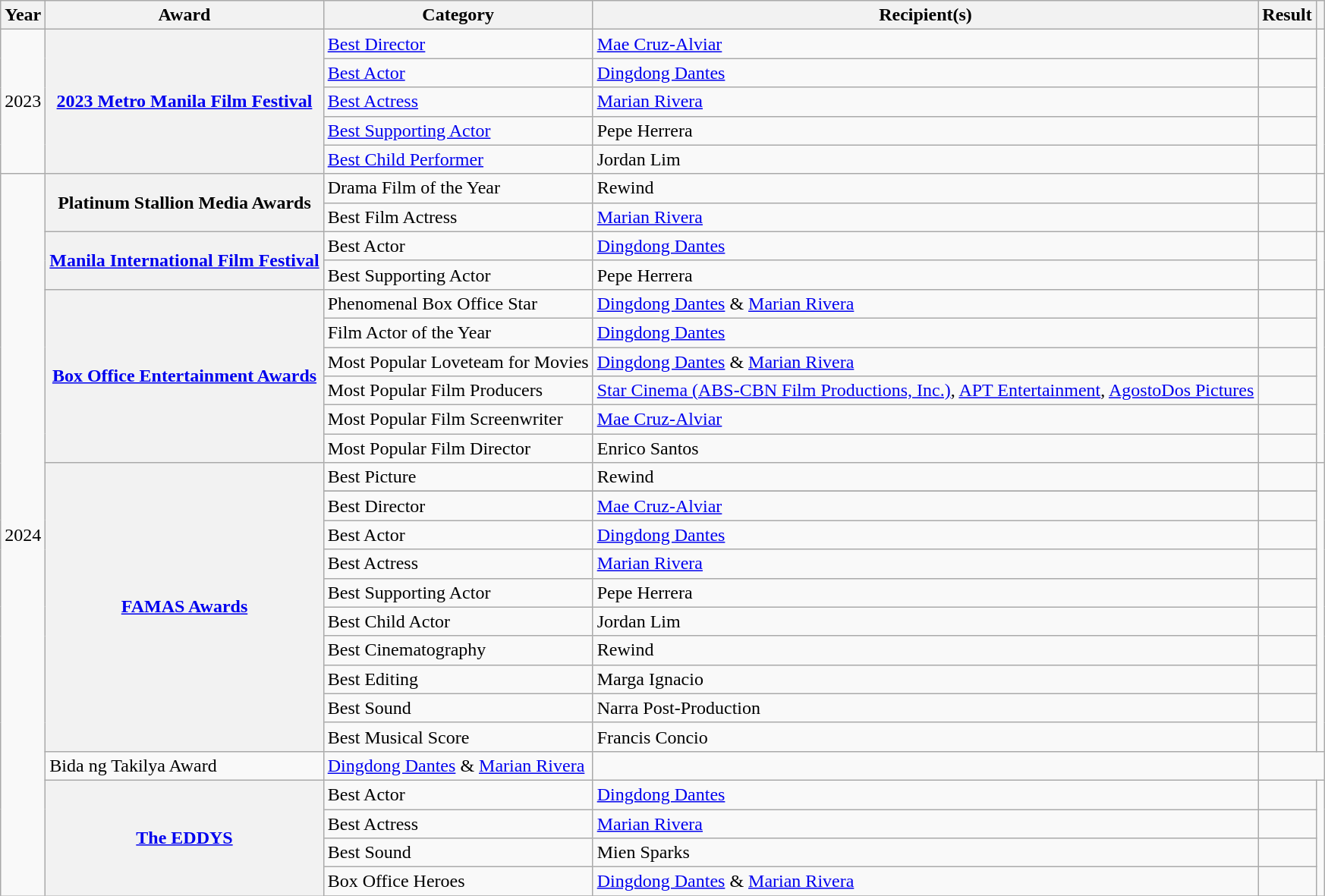<table class="wikitable sortable plainrowheaders">
<tr>
<th scope="col" data-sort-type="date">Year</th>
<th scope="col">Award</th>
<th scope="col">Category</th>
<th scope="col">Recipient(s)</th>
<th scope="col">Result</th>
<th scope="col" class="unsortable"></th>
</tr>
<tr>
<td rowspan="5">2023</td>
<th rowspan="5" scope="row"><a href='#'>2023 Metro Manila Film Festival</a></th>
<td><a href='#'>Best Director</a></td>
<td><a href='#'>Mae Cruz-Alviar</a></td>
<td></td>
<td rowspan="5"></td>
</tr>
<tr>
<td><a href='#'>Best Actor</a></td>
<td><a href='#'>Dingdong Dantes</a></td>
<td></td>
</tr>
<tr>
<td><a href='#'>Best Actress</a></td>
<td><a href='#'>Marian Rivera</a></td>
<td></td>
</tr>
<tr>
<td><a href='#'>Best Supporting Actor</a></td>
<td>Pepe Herrera</td>
<td></td>
</tr>
<tr>
<td><a href='#'>Best Child Performer</a></td>
<td>Jordan Lim</td>
<td></td>
</tr>
<tr>
<td rowspan="40">2024</td>
<th rowspan="2" scope="row">Platinum Stallion Media Awards</th>
<td>Drama Film of the Year</td>
<td>Rewind</td>
<td></td>
<td rowspan="2"></td>
</tr>
<tr>
<td>Best Film Actress</td>
<td><a href='#'>Marian Rivera</a></td>
<td></td>
</tr>
<tr>
<th scope="row" rowspan="2"><a href='#'>Manila International Film Festival</a></th>
<td>Best Actor</td>
<td><a href='#'>Dingdong Dantes</a></td>
<td></td>
<td rowspan="2"></td>
</tr>
<tr>
<td>Best Supporting Actor</td>
<td>Pepe Herrera</td>
<td></td>
</tr>
<tr>
<th scope="row" rowspan="6"><a href='#'>Box Office Entertainment Awards</a></th>
<td>Phenomenal Box Office Star</td>
<td><a href='#'>Dingdong Dantes</a> & <a href='#'>Marian Rivera</a></td>
<td></td>
<td rowspan="6"></td>
</tr>
<tr>
<td>Film Actor of the Year</td>
<td><a href='#'>Dingdong Dantes</a></td>
<td></td>
</tr>
<tr>
<td>Most Popular Loveteam for Movies</td>
<td><a href='#'>Dingdong Dantes</a> & <a href='#'>Marian Rivera</a></td>
<td></td>
</tr>
<tr>
<td>Most Popular Film Producers</td>
<td><a href='#'>Star Cinema (ABS-CBN Film Productions, Inc.)</a>, <a href='#'>APT Entertainment</a>, <a href='#'>AgostoDos Pictures</a></td>
<td></td>
</tr>
<tr>
<td>Most Popular Film Screenwriter</td>
<td><a href='#'>Mae Cruz-Alviar</a></td>
<td></td>
</tr>
<tr>
<td>Most Popular Film Director</td>
<td>Enrico Santos</td>
<td></td>
</tr>
<tr>
<th scope="row" rowspan="11"><a href='#'>FAMAS Awards</a></th>
<td>Best Picture</td>
<td>Rewind</td>
<td></td>
<td rowspan="11"></td>
</tr>
<tr>
</tr>
<tr>
<td>Best Director</td>
<td><a href='#'>Mae Cruz-Alviar</a></td>
<td></td>
</tr>
<tr>
<td>Best Actor</td>
<td><a href='#'>Dingdong Dantes</a></td>
<td></td>
</tr>
<tr>
<td>Best Actress</td>
<td><a href='#'>Marian Rivera</a></td>
<td></td>
</tr>
<tr>
<td>Best Supporting Actor</td>
<td>Pepe Herrera</td>
<td></td>
</tr>
<tr>
<td>Best Child Actor</td>
<td>Jordan Lim</td>
<td></td>
</tr>
<tr>
<td>Best Cinematography</td>
<td>Rewind</td>
<td></td>
</tr>
<tr>
<td>Best Editing</td>
<td>Marga Ignacio</td>
<td></td>
</tr>
<tr>
<td>Best Sound</td>
<td>Narra Post-Production</td>
<td></td>
</tr>
<tr>
<td>Best Musical Score</td>
<td>Francis Concio</td>
<td></td>
</tr>
<tr>
<td>Bida ng Takilya Award</td>
<td><a href='#'>Dingdong Dantes</a> & <a href='#'>Marian Rivera</a></td>
<td></td>
</tr>
<tr>
<th scope="row" rowspan="12"><a href='#'>The EDDYS</a></th>
<td>Best Actor</td>
<td><a href='#'>Dingdong Dantes</a></td>
<td></td>
<td rowspan="12"></td>
</tr>
<tr>
<td>Best Actress</td>
<td><a href='#'>Marian Rivera</a></td>
<td></td>
</tr>
<tr>
<td>Best Sound</td>
<td>Mien Sparks</td>
<td></td>
</tr>
<tr>
<td>Box Office Heroes</td>
<td><a href='#'>Dingdong Dantes</a> & <a href='#'>Marian Rivera</a></td>
<td></td>
</tr>
<tr>
</tr>
</table>
